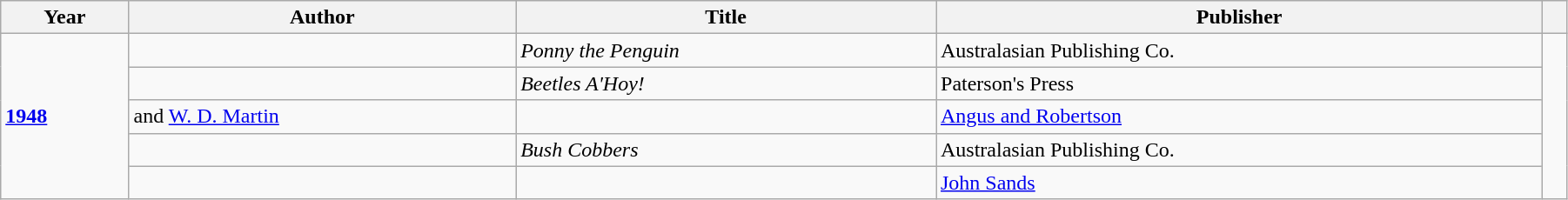<table class="wikitable sortable mw-collapsible" width="95%">
<tr>
<th>Year</th>
<th>Author</th>
<th>Title</th>
<th>Publisher</th>
<th></th>
</tr>
<tr>
<td rowspan="5"><strong><a href='#'>1948</a></strong></td>
<td></td>
<td><em>Ponny the Penguin</em></td>
<td>Australasian Publishing Co.</td>
<td rowspan="5"></td>
</tr>
<tr>
<td></td>
<td><em>Beetles A'Hoy!</em></td>
<td>Paterson's Press</td>
</tr>
<tr>
<td> and <a href='#'>W. D. Martin</a></td>
<td><em></em></td>
<td><a href='#'>Angus and Robertson</a></td>
</tr>
<tr>
<td></td>
<td><em>Bush Cobbers</em></td>
<td>Australasian Publishing Co.</td>
</tr>
<tr>
<td></td>
<td><em></em></td>
<td><a href='#'>John Sands</a></td>
</tr>
</table>
